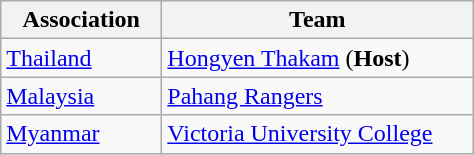<table class="wikitable">
<tr>
<th width=100>Association</th>
<th width=200>Team</th>
</tr>
<tr>
<td> <a href='#'>Thailand</a></td>
<td><a href='#'>Hongyen Thakam</a> (<strong>Host</strong>)</td>
</tr>
<tr>
<td> <a href='#'>Malaysia</a></td>
<td><a href='#'>Pahang Rangers</a></td>
</tr>
<tr>
<td> <a href='#'>Myanmar</a></td>
<td><a href='#'>Victoria University College</a></td>
</tr>
</table>
